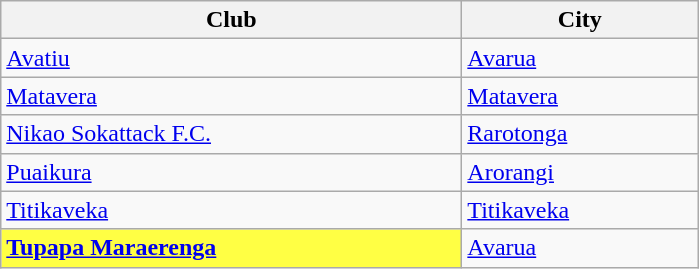<table class="wikitable">
<tr>
<th width="300px">Club</th>
<th width="150px">City</th>
</tr>
<tr>
<td><a href='#'>Avatiu</a></td>
<td><a href='#'>Avarua</a></td>
</tr>
<tr>
<td><a href='#'>Matavera</a></td>
<td><a href='#'>Matavera</a></td>
</tr>
<tr>
<td><a href='#'>Nikao Sokattack F.C.</a></td>
<td><a href='#'>Rarotonga</a></td>
</tr>
<tr>
<td><a href='#'>Puaikura</a></td>
<td><a href='#'>Arorangi</a></td>
</tr>
<tr>
<td><a href='#'>Titikaveka</a></td>
<td><a href='#'>Titikaveka</a></td>
</tr>
<tr>
<td bgcolor=#ffff44><strong><a href='#'>Tupapa Maraerenga</a></strong></td>
<td><a href='#'>Avarua</a></td>
</tr>
</table>
